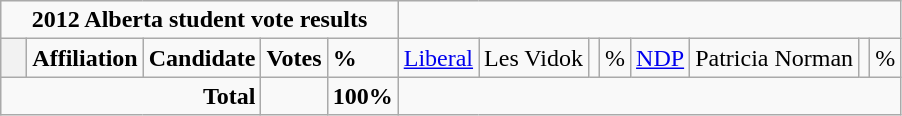<table class="wikitable">
<tr>
<td colspan="5" align=center><strong>2012 Alberta student vote results</strong></td>
</tr>
<tr>
<th style="width: 10px;"></th>
<td><strong>Affiliation</strong></td>
<td><strong>Candidate</strong></td>
<td><strong>Votes</strong></td>
<td><strong>%</strong><br>

</td>
<td><a href='#'>Liberal</a></td>
<td>Les Vidok</td>
<td></td>
<td>%<br>
</td>
<td><a href='#'>NDP</a></td>
<td>Patricia Norman</td>
<td></td>
<td>%</td>
</tr>
<tr>
<td colspan="3" align="right"><strong>Total</strong></td>
<td></td>
<td><strong>100%</strong></td>
</tr>
</table>
